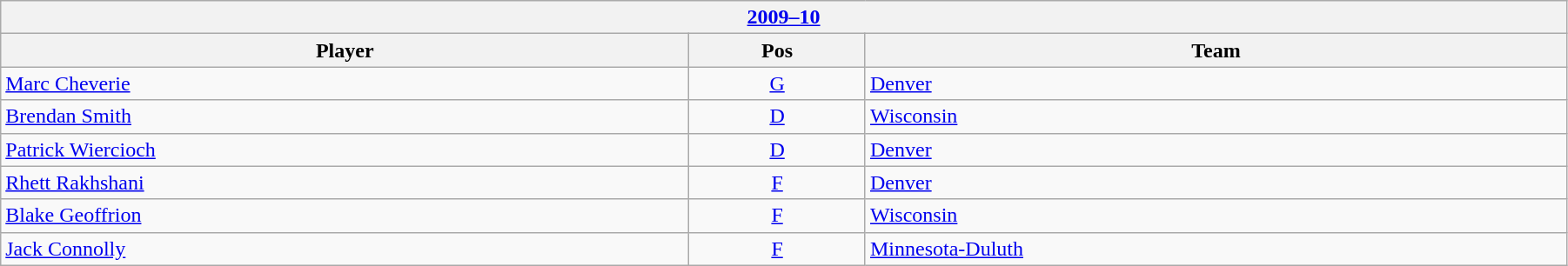<table class="wikitable" width=95%>
<tr>
<th colspan=3><a href='#'>2009–10</a></th>
</tr>
<tr>
<th>Player</th>
<th>Pos</th>
<th>Team</th>
</tr>
<tr>
<td><a href='#'>Marc Cheverie</a></td>
<td align=center><a href='#'>G</a></td>
<td><a href='#'>Denver</a></td>
</tr>
<tr>
<td><a href='#'>Brendan Smith</a></td>
<td align=center><a href='#'>D</a></td>
<td><a href='#'>Wisconsin</a></td>
</tr>
<tr>
<td><a href='#'>Patrick Wiercioch</a></td>
<td align=center><a href='#'>D</a></td>
<td><a href='#'>Denver</a></td>
</tr>
<tr>
<td><a href='#'>Rhett Rakhshani</a></td>
<td align=center><a href='#'>F</a></td>
<td><a href='#'>Denver</a></td>
</tr>
<tr>
<td><a href='#'>Blake Geoffrion</a></td>
<td align=center><a href='#'>F</a></td>
<td><a href='#'>Wisconsin</a></td>
</tr>
<tr>
<td><a href='#'>Jack Connolly</a></td>
<td align=center><a href='#'>F</a></td>
<td><a href='#'>Minnesota-Duluth</a></td>
</tr>
</table>
